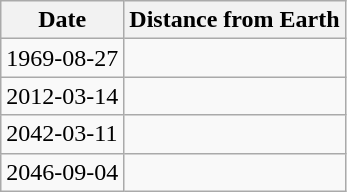<table class="wikitable sortable" style="text-align:left">
<tr>
<th>Date</th>
<th>Distance from Earth</th>
</tr>
<tr>
<td>1969-08-27</td>
<td></td>
</tr>
<tr>
<td>2012-03-14</td>
<td></td>
</tr>
<tr>
<td>2042-03-11</td>
<td></td>
</tr>
<tr>
<td>2046-09-04</td>
<td></td>
</tr>
</table>
